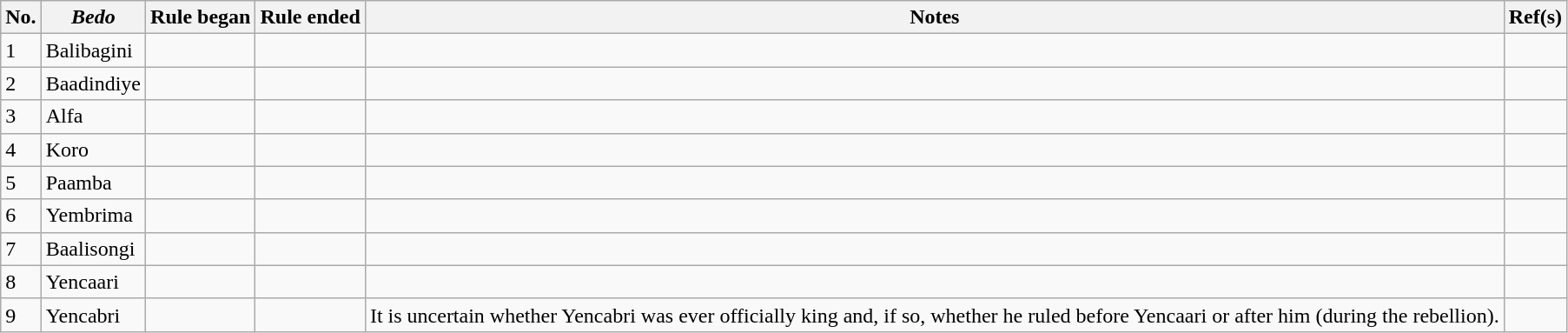<table class="wikitable">
<tr align=center>
<th>No.</th>
<th><em>Bedo</em></th>
<th>Rule began</th>
<th>Rule ended</th>
<th>Notes</th>
<th>Ref(s)</th>
</tr>
<tr>
<td>1</td>
<td>Balibagini</td>
<td></td>
<td></td>
<td></td>
<td></td>
</tr>
<tr>
<td>2</td>
<td>Baadindiye</td>
<td></td>
<td></td>
<td></td>
<td></td>
</tr>
<tr>
<td>3</td>
<td>Alfa</td>
<td></td>
<td></td>
<td></td>
<td></td>
</tr>
<tr>
<td>4</td>
<td>Koro</td>
<td></td>
<td></td>
<td></td>
<td></td>
</tr>
<tr>
<td>5</td>
<td>Paamba</td>
<td></td>
<td></td>
<td></td>
<td></td>
</tr>
<tr>
<td>6</td>
<td>Yembrima</td>
<td></td>
<td></td>
<td></td>
<td></td>
</tr>
<tr>
<td>7</td>
<td>Baalisongi</td>
<td></td>
<td></td>
<td></td>
<td></td>
</tr>
<tr>
<td>8</td>
<td>Yencaari</td>
<td></td>
<td></td>
<td></td>
<td></td>
</tr>
<tr>
<td>9</td>
<td>Yencabri</td>
<td></td>
<td></td>
<td>It is uncertain whether Yencabri was ever officially king and, if so, whether he ruled before Yencaari or after him (during the rebellion).</td>
<td></td>
</tr>
</table>
